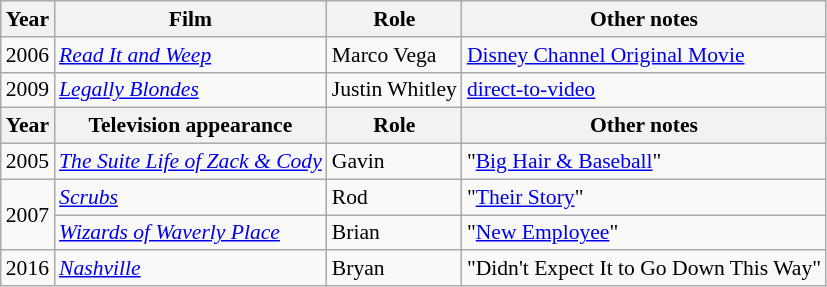<table class="wikitable" style="font-size: 90%;">
<tr>
<th>Year</th>
<th>Film</th>
<th>Role</th>
<th>Other notes</th>
</tr>
<tr>
<td>2006</td>
<td><em><a href='#'>Read It and Weep</a></em></td>
<td>Marco Vega</td>
<td><a href='#'>Disney Channel Original Movie</a></td>
</tr>
<tr>
<td>2009</td>
<td><em><a href='#'>Legally Blondes</a></em></td>
<td>Justin Whitley</td>
<td><a href='#'>direct-to-video</a></td>
</tr>
<tr>
<th>Year</th>
<th>Television appearance</th>
<th>Role</th>
<th>Other notes</th>
</tr>
<tr>
<td>2005</td>
<td><em><a href='#'>The Suite Life of Zack & Cody</a></em></td>
<td>Gavin</td>
<td>"<a href='#'>Big Hair & Baseball</a>"</td>
</tr>
<tr>
<td rowspan="2">2007</td>
<td><em><a href='#'>Scrubs</a></em></td>
<td>Rod</td>
<td>"<a href='#'>Their Story</a>"</td>
</tr>
<tr>
<td><em><a href='#'>Wizards of Waverly Place</a></em></td>
<td>Brian</td>
<td>"<a href='#'>New Employee</a>"</td>
</tr>
<tr>
<td>2016</td>
<td><em><a href='#'>Nashville</a></em></td>
<td>Bryan</td>
<td>"Didn't Expect It to Go Down This Way"</td>
</tr>
</table>
